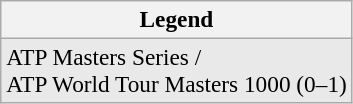<table class=wikitable style=font-size:97%>
<tr>
<th>Legend</th>
</tr>
<tr style="background:#e9e9e9;">
<td>ATP Masters Series /<br>ATP World Tour Masters 1000 (0–1)</td>
</tr>
</table>
